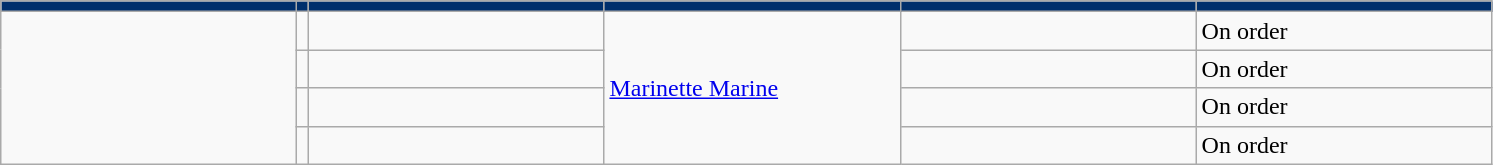<table class="wikitable">
<tr>
<th style="background:#002F6C" width="190"></th>
<th style="background:#002F6C"></th>
<th style="background:#002F6C" width="190"></th>
<th style="background:#002F6C" width="190"></th>
<th style="background:#002F6C" width="190"></th>
<th style="background:#002F6C" width="190"></th>
</tr>
<tr>
<td rowspan="4"></td>
<td></td>
<td></td>
<td rowspan="4"><a href='#'>Marinette Marine</a></td>
<td></td>
<td>On order</td>
</tr>
<tr>
<td></td>
<td></td>
<td></td>
<td>On order</td>
</tr>
<tr>
<td></td>
<td></td>
<td></td>
<td>On order</td>
</tr>
<tr>
<td></td>
<td></td>
<td></td>
<td>On order</td>
</tr>
</table>
